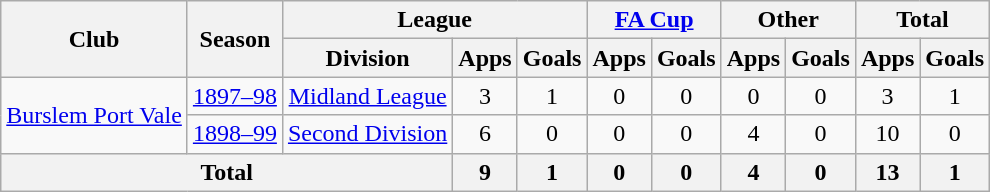<table class="wikitable" style="text-align:center">
<tr>
<th rowspan="2">Club</th>
<th rowspan="2">Season</th>
<th colspan="3">League</th>
<th colspan="2"><a href='#'>FA Cup</a></th>
<th colspan="2">Other</th>
<th colspan="2">Total</th>
</tr>
<tr>
<th>Division</th>
<th>Apps</th>
<th>Goals</th>
<th>Apps</th>
<th>Goals</th>
<th>Apps</th>
<th>Goals</th>
<th>Apps</th>
<th>Goals</th>
</tr>
<tr>
<td rowspan="2"><a href='#'>Burslem Port Vale</a></td>
<td><a href='#'>1897–98</a></td>
<td><a href='#'>Midland League</a></td>
<td>3</td>
<td>1</td>
<td>0</td>
<td>0</td>
<td>0</td>
<td>0</td>
<td>3</td>
<td>1</td>
</tr>
<tr>
<td><a href='#'>1898–99</a></td>
<td><a href='#'>Second Division</a></td>
<td>6</td>
<td>0</td>
<td>0</td>
<td>0</td>
<td>4</td>
<td>0</td>
<td>10</td>
<td>0</td>
</tr>
<tr>
<th colspan="3">Total</th>
<th>9</th>
<th>1</th>
<th>0</th>
<th>0</th>
<th>4</th>
<th>0</th>
<th>13</th>
<th>1</th>
</tr>
</table>
